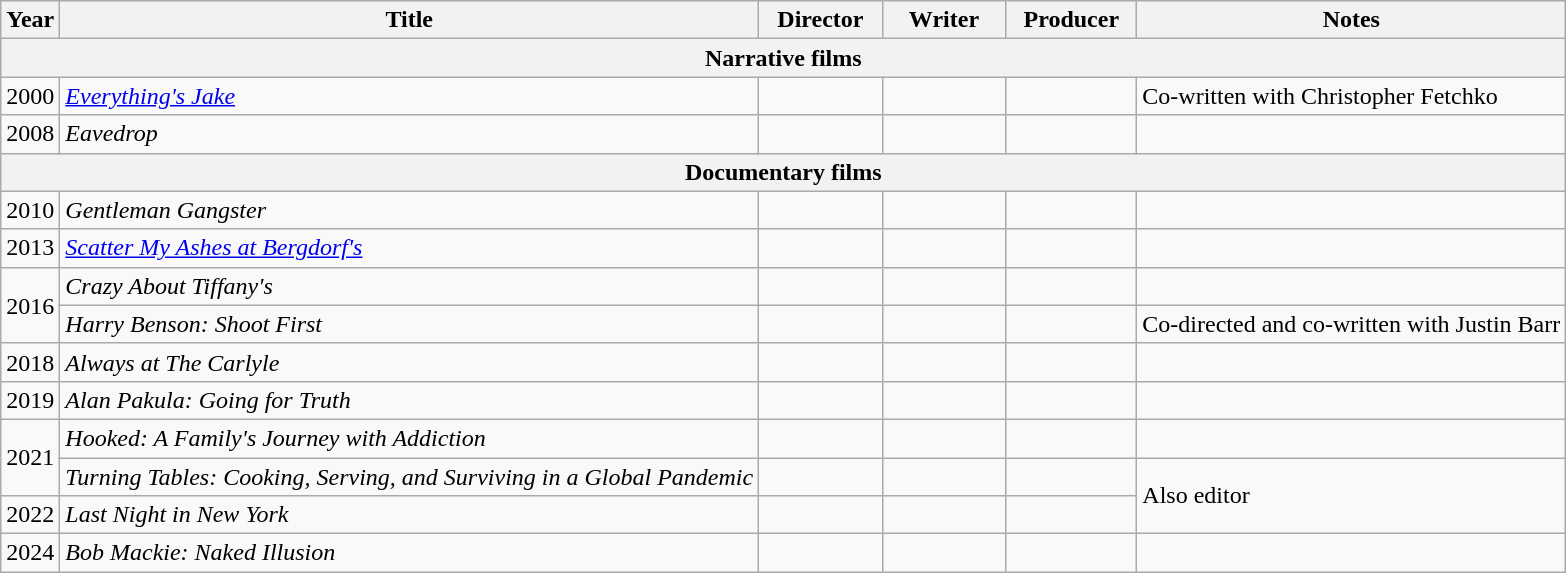<table class="wikitable unsortable">
<tr>
<th>Year</th>
<th>Title</th>
<th width=75>Director</th>
<th width=75>Writer</th>
<th width=80>Producer</th>
<th class="unsortable">Notes</th>
</tr>
<tr>
<th colspan=6>Narrative films</th>
</tr>
<tr>
<td>2000</td>
<td><em><a href='#'>Everything's Jake</a></em></td>
<td></td>
<td></td>
<td></td>
<td>Co-written with Christopher Fetchko</td>
</tr>
<tr>
<td>2008</td>
<td><em>Eavedrop</em></td>
<td></td>
<td></td>
<td></td>
<td></td>
</tr>
<tr>
<th colspan="6">Documentary films</th>
</tr>
<tr>
<td>2010</td>
<td><em>Gentleman Gangster</em></td>
<td></td>
<td></td>
<td></td>
<td></td>
</tr>
<tr>
<td>2013</td>
<td><em><a href='#'>Scatter My Ashes at Bergdorf's</a></em></td>
<td></td>
<td></td>
<td></td>
<td></td>
</tr>
<tr>
<td rowspan="2">2016</td>
<td><em>Crazy About Tiffany's</em></td>
<td></td>
<td></td>
<td></td>
<td></td>
</tr>
<tr>
<td><em>Harry Benson: Shoot First</em></td>
<td></td>
<td></td>
<td></td>
<td>Co-directed and co-written with Justin Barr</td>
</tr>
<tr>
<td>2018</td>
<td><em>Always at The Carlyle</em></td>
<td></td>
<td></td>
<td></td>
<td></td>
</tr>
<tr>
<td>2019</td>
<td><em>Alan Pakula: Going for Truth</em></td>
<td></td>
<td></td>
<td></td>
<td></td>
</tr>
<tr>
<td rowspan="2">2021</td>
<td><em>Hooked: A Family's Journey with Addiction</em></td>
<td></td>
<td></td>
<td></td>
<td></td>
</tr>
<tr>
<td><em>Turning Tables: Cooking, Serving, and Surviving in a Global Pandemic</em></td>
<td></td>
<td></td>
<td></td>
<td rowspan="2">Also editor</td>
</tr>
<tr>
<td>2022</td>
<td><em>Last Night in New York</em></td>
<td></td>
<td></td>
<td></td>
</tr>
<tr>
<td>2024</td>
<td><em>Bob Mackie: Naked Illusion</em></td>
<td></td>
<td></td>
<td></td>
<td></td>
</tr>
</table>
